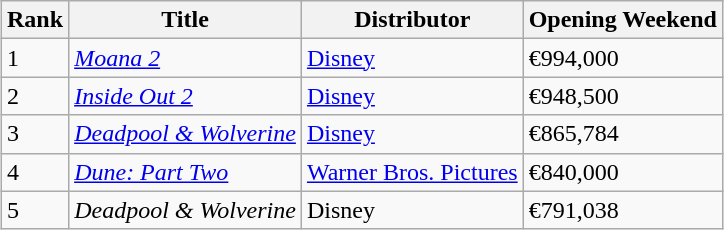<table class="wikitable sortable" style="margin:auto; margin:auto;">
<tr>
<th>Rank</th>
<th>Title</th>
<th>Distributor</th>
<th>Opening Weekend</th>
</tr>
<tr>
<td>1</td>
<td><em><a href='#'>Moana 2</a> </em> </td>
<td><a href='#'>Disney</a></td>
<td>€994,000</td>
</tr>
<tr>
<td>2</td>
<td><em><a href='#'>Inside Out 2</a></em></td>
<td><a href='#'>Disney</a></td>
<td>€948,500 </td>
</tr>
<tr>
<td>3</td>
<td><em><a href='#'>Deadpool & Wolverine</a> </em></td>
<td><a href='#'>Disney</a></td>
<td>€865,784</td>
</tr>
<tr>
<td>4</td>
<td><em><a href='#'>Dune: Part Two</a> </em></td>
<td><a href='#'>Warner Bros. Pictures</a></td>
<td>€840,000</td>
</tr>
<tr>
<td>5</td>
<td><em>Deadpool & Wolverine</em></td>
<td>Disney</td>
<td>€791,038</td>
</tr>
</table>
